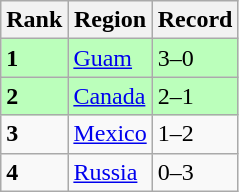<table class="wikitable">
<tr>
<th>Rank</th>
<th>Region</th>
<th>Record</th>
</tr>
<tr bgcolor=#bbffbb>
<td><strong>1</strong></td>
<td> <a href='#'>Guam</a></td>
<td>3–0</td>
</tr>
<tr bgcolor=#bbffbb>
<td><strong>2</strong></td>
<td> <a href='#'>Canada</a></td>
<td>2–1</td>
</tr>
<tr>
<td><strong>3</strong></td>
<td> <a href='#'>Mexico</a></td>
<td>1–2</td>
</tr>
<tr>
<td><strong>4</strong></td>
<td> <a href='#'>Russia</a></td>
<td>0–3</td>
</tr>
</table>
